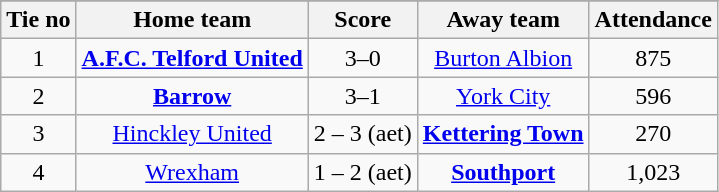<table border=0 cellpadding=0 cellspacing=0>
<tr>
<td valign="top"><br><table class="wikitable" style="text-align: center">
<tr>
</tr>
<tr>
<th>Tie no</th>
<th>Home team</th>
<th>Score</th>
<th>Away team</th>
<th>Attendance</th>
</tr>
<tr>
<td>1</td>
<td><strong><a href='#'>A.F.C. Telford United</a></strong></td>
<td>3–0</td>
<td><a href='#'>Burton Albion</a></td>
<td>875</td>
</tr>
<tr>
<td>2</td>
<td><strong><a href='#'>Barrow</a></strong></td>
<td>3–1</td>
<td><a href='#'>York City</a></td>
<td>596</td>
</tr>
<tr>
<td>3</td>
<td><a href='#'>Hinckley United</a></td>
<td>2 – 3 (aet)</td>
<td><strong><a href='#'>Kettering Town</a></strong></td>
<td>270</td>
</tr>
<tr>
<td>4</td>
<td><a href='#'>Wrexham</a></td>
<td>1 – 2 (aet)</td>
<td><strong><a href='#'>Southport</a></strong></td>
<td>1,023</td>
</tr>
</table>
</td>
</tr>
</table>
